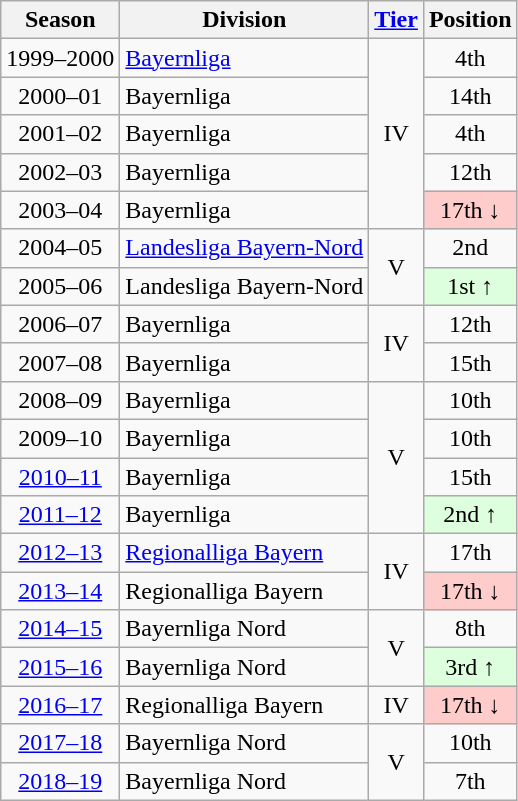<table class="wikitable">
<tr>
<th>Season</th>
<th>Division</th>
<th><a href='#'>Tier</a></th>
<th>Position</th>
</tr>
<tr align="center">
<td>1999–2000</td>
<td align="left"><a href='#'>Bayernliga</a></td>
<td rowspan=5>IV</td>
<td>4th</td>
</tr>
<tr align="center">
<td>2000–01</td>
<td align="left">Bayernliga</td>
<td>14th</td>
</tr>
<tr align="center">
<td>2001–02</td>
<td align="left">Bayernliga</td>
<td>4th</td>
</tr>
<tr align="center">
<td>2002–03</td>
<td align="left">Bayernliga</td>
<td>12th</td>
</tr>
<tr align="center">
<td>2003–04</td>
<td align="left">Bayernliga</td>
<td style="background:#ffcccc">17th ↓</td>
</tr>
<tr align="center">
<td>2004–05</td>
<td align="left"><a href='#'>Landesliga Bayern-Nord</a></td>
<td rowspan=2>V</td>
<td>2nd</td>
</tr>
<tr align="center">
<td>2005–06</td>
<td align="left">Landesliga Bayern-Nord</td>
<td style="background:#ddffdd">1st ↑</td>
</tr>
<tr align="center">
<td>2006–07</td>
<td align="left">Bayernliga</td>
<td rowspan=2>IV</td>
<td>12th</td>
</tr>
<tr align="center">
<td>2007–08</td>
<td align="left">Bayernliga</td>
<td>15th</td>
</tr>
<tr align="center">
<td>2008–09</td>
<td align="left">Bayernliga</td>
<td rowspan=4>V</td>
<td>10th</td>
</tr>
<tr align="center">
<td>2009–10</td>
<td align="left">Bayernliga</td>
<td>10th</td>
</tr>
<tr align="center">
<td><a href='#'>2010–11</a></td>
<td align="left">Bayernliga</td>
<td>15th</td>
</tr>
<tr align="center">
<td><a href='#'>2011–12</a></td>
<td align="left">Bayernliga</td>
<td style="background:#ddffdd">2nd ↑</td>
</tr>
<tr align="center">
<td><a href='#'>2012–13</a></td>
<td align="left"><a href='#'>Regionalliga Bayern</a></td>
<td rowspan=2>IV</td>
<td>17th</td>
</tr>
<tr align="center">
<td><a href='#'>2013–14</a></td>
<td align="left">Regionalliga Bayern</td>
<td style="background:#ffcccc">17th ↓</td>
</tr>
<tr align="center">
<td><a href='#'>2014–15</a></td>
<td align="left">Bayernliga Nord</td>
<td rowspan=2>V</td>
<td>8th</td>
</tr>
<tr align="center">
<td><a href='#'>2015–16</a></td>
<td align="left">Bayernliga Nord</td>
<td style="background:#ddffdd">3rd ↑</td>
</tr>
<tr align="center">
<td><a href='#'>2016–17</a></td>
<td align="left">Regionalliga Bayern</td>
<td>IV</td>
<td style="background:#ffcccc">17th ↓</td>
</tr>
<tr align="center">
<td><a href='#'>2017–18</a></td>
<td align="left">Bayernliga Nord</td>
<td rowspan=2>V</td>
<td>10th</td>
</tr>
<tr align="center">
<td><a href='#'>2018–19</a></td>
<td align="left">Bayernliga Nord</td>
<td>7th</td>
</tr>
</table>
